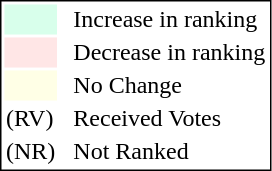<table style="border:1px solid black;">
<tr>
<td style="background:#D8FFEB; width:20px;"></td>
<td> </td>
<td>Increase in ranking</td>
</tr>
<tr>
<td style="background:#FFE6E6; width:20px;"></td>
<td> </td>
<td>Decrease in ranking</td>
</tr>
<tr>
<td style="background:#FFFFE6; width:20px;"></td>
<td> </td>
<td>No Change</td>
</tr>
<tr>
<td>(RV)</td>
<td> </td>
<td>Received Votes</td>
</tr>
<tr>
<td>(NR)</td>
<td> </td>
<td>Not Ranked</td>
</tr>
</table>
